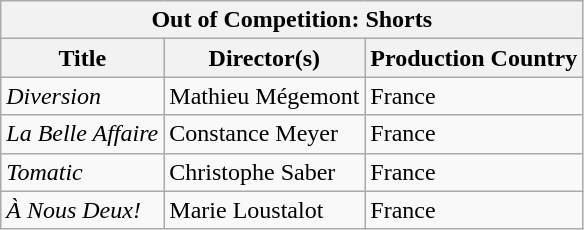<table class="wikitable">
<tr>
<th colspan="3">Out of Competition: Shorts</th>
</tr>
<tr>
<th>Title</th>
<th>Director(s)</th>
<th>Production Country</th>
</tr>
<tr>
<td><em>Diversion</em></td>
<td>Mathieu Mégemont</td>
<td>France</td>
</tr>
<tr>
<td><em>La Belle Affaire</em></td>
<td>Constance Meyer</td>
<td>France</td>
</tr>
<tr>
<td><em>Tomatic</em></td>
<td>Christophe Saber</td>
<td>France</td>
</tr>
<tr>
<td><em>À Nous Deux!</em></td>
<td>Marie Loustalot</td>
<td>France</td>
</tr>
</table>
